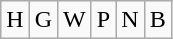<table class="wikitable" border="1">
<tr style="text-align:center;">
<td>H</td>
<td>G</td>
<td>W</td>
<td>P</td>
<td>N</td>
<td>B</td>
</tr>
</table>
